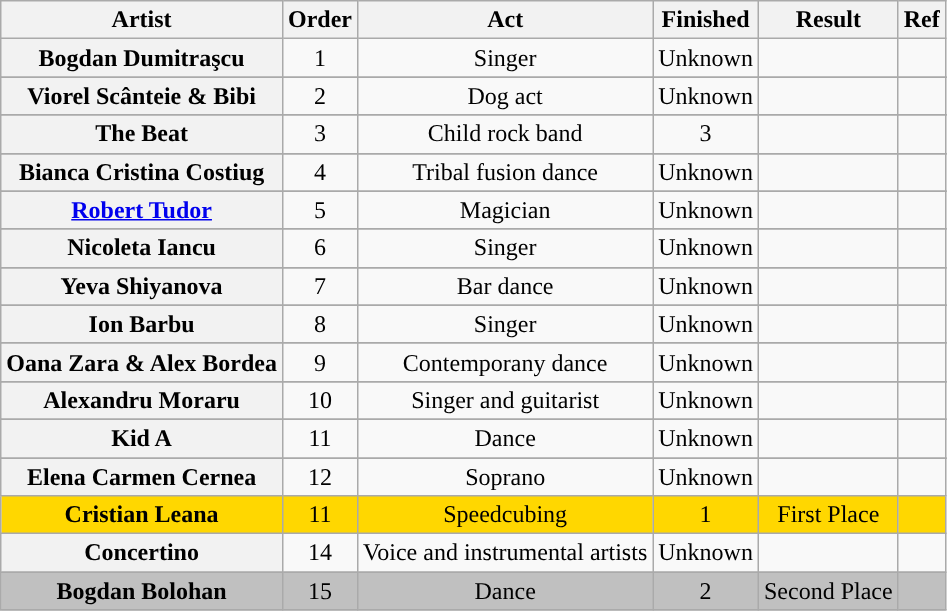<table class="wikitable plainrowheaders" style="text-align:center;">
<tr>
<th scope="col style="width:11em;">Artist</th>
<th scope="col style="width:1em;">Order</th>
<th scope="col style="width:15em;">Act</th>
<th scope="col style="width:4em;">Finished</th>
<th scope="col style="width:8em;">Result</th>
<th scope="col style="width:1em;">Ref</th>
</tr>
<tr>
<th>Bogdan Dumitraşcu</th>
<td>1</td>
<td>Singer</td>
<td>Unknown</td>
<td></td>
<td></td>
</tr>
<tr>
</tr>
<tr>
</tr>
<tr>
<th>Viorel Scânteie & Bibi</th>
<td>2</td>
<td>Dog act</td>
<td>Unknown</td>
<td></td>
<td></td>
</tr>
<tr>
</tr>
<tr>
</tr>
<tr>
<th>The Beat</th>
<td>3</td>
<td>Child rock band</td>
<td>3</td>
<td></td>
<td></td>
</tr>
<tr>
</tr>
<tr>
</tr>
<tr>
<th>Bianca Cristina Costiug</th>
<td>4</td>
<td>Tribal fusion dance</td>
<td>Unknown</td>
<td></td>
<td></td>
</tr>
<tr>
</tr>
<tr>
</tr>
<tr>
<th><a href='#'>Robert Tudor</a></th>
<td>5</td>
<td>Magician</td>
<td>Unknown</td>
<td></td>
<td></td>
</tr>
<tr>
</tr>
<tr>
</tr>
<tr>
<th>Nicoleta Iancu</th>
<td>6</td>
<td>Singer</td>
<td>Unknown</td>
<td></td>
<td></td>
</tr>
<tr>
</tr>
<tr>
<th>Yeva Shiyanova</th>
<td>7</td>
<td>Bar dance</td>
<td>Unknown</td>
<td></td>
<td></td>
</tr>
<tr>
</tr>
<tr>
</tr>
<tr>
<th>Ion Barbu </th>
<td>8</td>
<td>Singer</td>
<td>Unknown</td>
<td></td>
<td></td>
</tr>
<tr>
</tr>
<tr>
<th>Oana Zara & Alex Bordea</th>
<td>9</td>
<td>Contemporany dance</td>
<td>Unknown</td>
<td></td>
<td></td>
</tr>
<tr>
</tr>
<tr>
<th>Alexandru Moraru</th>
<td>10</td>
<td>Singer and guitarist</td>
<td>Unknown</td>
<td></td>
<td></td>
</tr>
<tr>
</tr>
<tr>
<th>Kid A</th>
<td>11</td>
<td>Dance</td>
<td>Unknown</td>
<td></td>
<td></td>
</tr>
<tr>
</tr>
<tr>
</tr>
<tr>
<th>Elena Carmen Cernea</th>
<td>12</td>
<td>Soprano</td>
<td>Unknown</td>
<td></td>
<td></td>
</tr>
<tr>
<th style="background-color: Gold">Cristian Leana </th>
<td style="background-color: Gold">11</td>
<td style="background-color: Gold">Speedcubing</td>
<td style="background-color: Gold">1</td>
<td style="background-color: Gold">First Place</td>
<td style="background-color: Gold"></td>
</tr>
<tr>
<th>Concertino</th>
<td>14</td>
<td>Voice and instrumental artists</td>
<td>Unknown</td>
<td></td>
<td></td>
</tr>
<tr style="background:silver;">
<td style="background-color: Silver"><strong>Bogdan Bolohan</strong></td>
<td style="background-color: Silver">15</td>
<td style="background-color: Silver">Dance</td>
<td style="background-color: Silver">2</td>
<td style="background-color: Silver">Second Place</td>
<td style="background-color: Silver"></td>
</tr>
</table>
